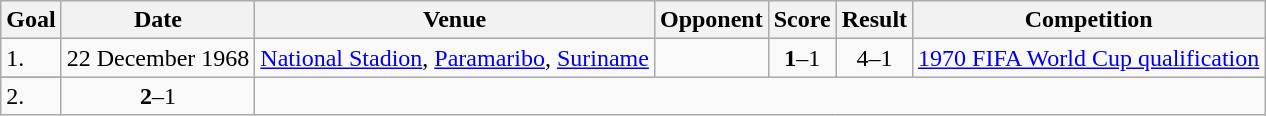<table class="wikitable collapsible">
<tr>
<th>Goal</th>
<th>Date</th>
<th>Venue</th>
<th>Opponent</th>
<th>Score</th>
<th>Result</th>
<th>Competition</th>
</tr>
<tr>
<td>1.</td>
<td rowspan=2>22 December 1968</td>
<td rowspan=2><a href='#'>National Stadion</a>, <a href='#'>Paramaribo</a>, <a href='#'>Suriname</a></td>
<td rowspan=2></td>
<td style="text-align:center;"><strong>1</strong>–1</td>
<td rowspan=2 style="text-align:center;">4–1</td>
<td rowspan=2><a href='#'>1970 FIFA World Cup qualification</a></td>
</tr>
<tr>
</tr>
<tr>
<td>2.</td>
<td style="text-align:center;"><strong>2</strong>–1</td>
</tr>
</table>
